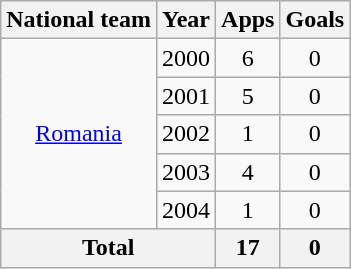<table class="wikitable" style="text-align:center">
<tr>
<th>National team</th>
<th>Year</th>
<th>Apps</th>
<th>Goals</th>
</tr>
<tr>
<td rowspan="5"><a href='#'>Romania</a></td>
<td>2000</td>
<td>6</td>
<td>0</td>
</tr>
<tr>
<td>2001</td>
<td>5</td>
<td>0</td>
</tr>
<tr>
<td>2002</td>
<td>1</td>
<td>0</td>
</tr>
<tr>
<td>2003</td>
<td>4</td>
<td>0</td>
</tr>
<tr>
<td>2004</td>
<td>1</td>
<td>0</td>
</tr>
<tr>
<th colspan="2">Total</th>
<th>17</th>
<th>0</th>
</tr>
</table>
